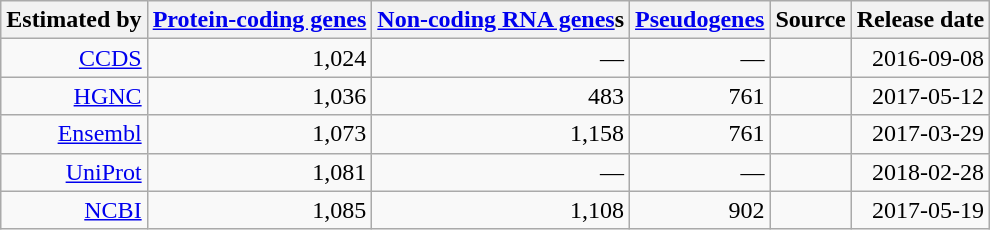<table class="wikitable" style="text-align:right">
<tr>
<th>Estimated by</th>
<th><a href='#'>Protein-coding genes</a></th>
<th><a href='#'>Non-coding RNA genes</a>s</th>
<th><a href='#'>Pseudogenes</a></th>
<th>Source</th>
<th>Release date</th>
</tr>
<tr>
<td><a href='#'>CCDS</a></td>
<td>1,024</td>
<td>—</td>
<td>—</td>
<td style="text-align:center"></td>
<td>2016-09-08</td>
</tr>
<tr>
<td><a href='#'>HGNC</a></td>
<td>1,036</td>
<td>483</td>
<td>761</td>
<td style="text-align:center"></td>
<td>2017-05-12</td>
</tr>
<tr>
<td><a href='#'>Ensembl</a></td>
<td>1,073</td>
<td>1,158</td>
<td>761</td>
<td style="text-align:center"></td>
<td>2017-03-29</td>
</tr>
<tr>
<td><a href='#'>UniProt</a></td>
<td>1,081</td>
<td>—</td>
<td>—</td>
<td style="text-align:center"></td>
<td>2018-02-28</td>
</tr>
<tr>
<td><a href='#'>NCBI</a></td>
<td>1,085</td>
<td>1,108</td>
<td>902</td>
<td style="text-align:center"></td>
<td>2017-05-19</td>
</tr>
</table>
